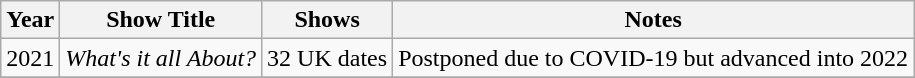<table class="wikitable sortable">
<tr>
<th>Year</th>
<th>Show Title</th>
<th>Shows</th>
<th>Notes</th>
</tr>
<tr>
<td>2021</td>
<td><em>What's it all About?</em></td>
<td>32 UK dates</td>
<td>Postponed due to COVID-19 but advanced into 2022</td>
</tr>
<tr>
</tr>
</table>
